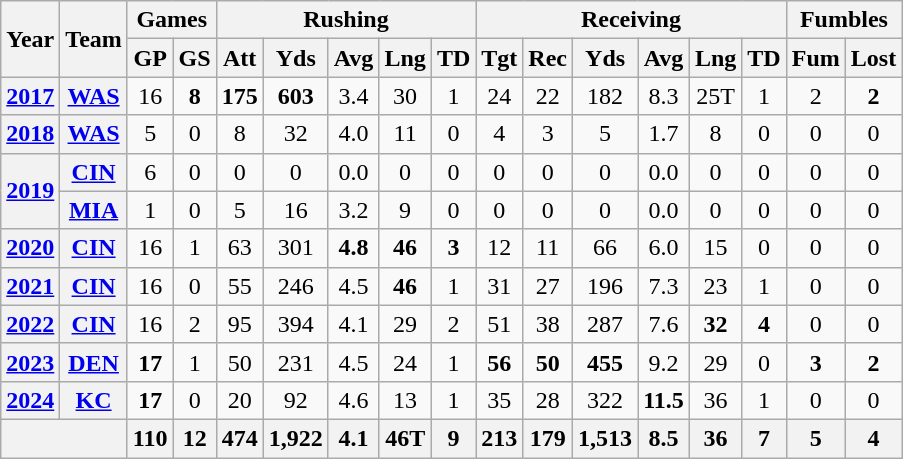<table class="wikitable" style="text-align:center;">
<tr>
<th rowspan="2">Year</th>
<th rowspan="2">Team</th>
<th colspan="2">Games</th>
<th colspan="5">Rushing</th>
<th colspan="6">Receiving</th>
<th colspan="2">Fumbles</th>
</tr>
<tr>
<th>GP</th>
<th>GS</th>
<th>Att</th>
<th>Yds</th>
<th>Avg</th>
<th>Lng</th>
<th>TD</th>
<th>Tgt</th>
<th>Rec</th>
<th>Yds</th>
<th>Avg</th>
<th>Lng</th>
<th>TD</th>
<th>Fum</th>
<th>Lost</th>
</tr>
<tr>
<th><a href='#'>2017</a></th>
<th><a href='#'>WAS</a></th>
<td>16</td>
<td><strong>8</strong></td>
<td><strong>175</strong></td>
<td><strong>603</strong></td>
<td>3.4</td>
<td>30</td>
<td>1</td>
<td>24</td>
<td>22</td>
<td>182</td>
<td>8.3</td>
<td>25T</td>
<td>1</td>
<td>2</td>
<td><strong>2</strong></td>
</tr>
<tr>
<th><a href='#'>2018</a></th>
<th><a href='#'>WAS</a></th>
<td>5</td>
<td>0</td>
<td>8</td>
<td>32</td>
<td>4.0</td>
<td>11</td>
<td>0</td>
<td>4</td>
<td>3</td>
<td>5</td>
<td>1.7</td>
<td>8</td>
<td>0</td>
<td>0</td>
<td>0</td>
</tr>
<tr>
<th rowspan="2"><a href='#'>2019</a></th>
<th><a href='#'>CIN</a></th>
<td>6</td>
<td>0</td>
<td>0</td>
<td>0</td>
<td>0.0</td>
<td>0</td>
<td>0</td>
<td>0</td>
<td>0</td>
<td>0</td>
<td>0.0</td>
<td>0</td>
<td>0</td>
<td>0</td>
<td>0</td>
</tr>
<tr>
<th><a href='#'>MIA</a></th>
<td>1</td>
<td>0</td>
<td>5</td>
<td>16</td>
<td>3.2</td>
<td>9</td>
<td>0</td>
<td>0</td>
<td>0</td>
<td>0</td>
<td>0.0</td>
<td>0</td>
<td>0</td>
<td>0</td>
<td>0</td>
</tr>
<tr>
<th><a href='#'>2020</a></th>
<th><a href='#'>CIN</a></th>
<td>16</td>
<td>1</td>
<td>63</td>
<td>301</td>
<td><strong>4.8</strong></td>
<td><strong>46</strong></td>
<td><strong>3</strong></td>
<td>12</td>
<td>11</td>
<td>66</td>
<td>6.0</td>
<td>15</td>
<td>0</td>
<td>0</td>
<td>0</td>
</tr>
<tr>
<th><a href='#'>2021</a></th>
<th><a href='#'>CIN</a></th>
<td>16</td>
<td>0</td>
<td>55</td>
<td>246</td>
<td>4.5</td>
<td><strong>46</strong></td>
<td>1</td>
<td>31</td>
<td>27</td>
<td>196</td>
<td>7.3</td>
<td>23</td>
<td>1</td>
<td>0</td>
<td>0</td>
</tr>
<tr>
<th><a href='#'>2022</a></th>
<th><a href='#'>CIN</a></th>
<td>16</td>
<td>2</td>
<td>95</td>
<td>394</td>
<td>4.1</td>
<td>29</td>
<td>2</td>
<td>51</td>
<td>38</td>
<td>287</td>
<td>7.6</td>
<td><strong>32</strong></td>
<td><strong>4</strong></td>
<td>0</td>
<td>0</td>
</tr>
<tr>
<th><a href='#'>2023</a></th>
<th><a href='#'>DEN</a></th>
<td><strong>17</strong></td>
<td>1</td>
<td>50</td>
<td>231</td>
<td>4.5</td>
<td>24</td>
<td>1</td>
<td><strong>56</strong></td>
<td><strong>50</strong></td>
<td><strong>455</strong></td>
<td>9.2</td>
<td>29</td>
<td>0</td>
<td><strong>3</strong></td>
<td><strong>2</strong></td>
</tr>
<tr>
<th><a href='#'>2024</a></th>
<th><a href='#'>KC</a></th>
<td><strong>17</strong></td>
<td>0</td>
<td>20</td>
<td>92</td>
<td>4.6</td>
<td>13</td>
<td>1</td>
<td>35</td>
<td>28</td>
<td>322</td>
<td><strong>11.5</strong></td>
<td>36</td>
<td>1</td>
<td>0</td>
<td>0</td>
</tr>
<tr>
<th colspan="2"></th>
<th>110</th>
<th>12</th>
<th>474</th>
<th>1,922</th>
<th>4.1</th>
<th>46T</th>
<th>9</th>
<th>213</th>
<th>179</th>
<th>1,513</th>
<th>8.5</th>
<th>36</th>
<th>7</th>
<th>5</th>
<th>4</th>
</tr>
</table>
